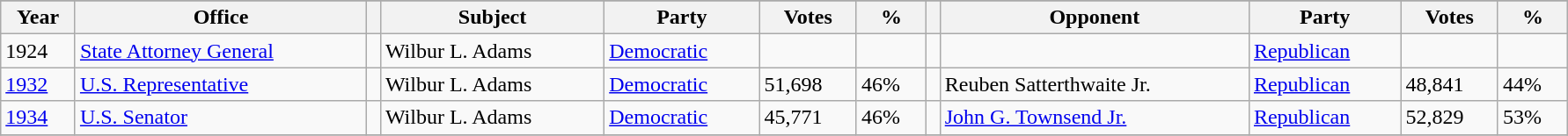<table class=wikitable style="width: 94%" style="text-align: center;" align="center">
<tr>
</tr>
<tr>
<th>Year</th>
<th>Office</th>
<th></th>
<th>Subject</th>
<th>Party</th>
<th>Votes</th>
<th>%</th>
<th></th>
<th>Opponent</th>
<th>Party</th>
<th>Votes</th>
<th>%</th>
</tr>
<tr>
<td>1924</td>
<td><a href='#'>State Attorney General</a></td>
<td></td>
<td>Wilbur L. Adams</td>
<td><a href='#'>Democratic</a></td>
<td></td>
<td></td>
<td></td>
<td></td>
<td><a href='#'>Republican</a></td>
<td></td>
<td></td>
</tr>
<tr>
<td><a href='#'>1932</a></td>
<td><a href='#'>U.S. Representative</a></td>
<td></td>
<td>Wilbur L. Adams</td>
<td><a href='#'>Democratic</a></td>
<td>51,698</td>
<td>46%</td>
<td></td>
<td>Reuben Satterthwaite Jr.</td>
<td><a href='#'>Republican</a></td>
<td>48,841</td>
<td>44%</td>
</tr>
<tr>
<td><a href='#'>1934</a></td>
<td><a href='#'>U.S. Senator</a></td>
<td></td>
<td>Wilbur L. Adams</td>
<td><a href='#'>Democratic</a></td>
<td>45,771</td>
<td>46%</td>
<td></td>
<td><a href='#'>John G. Townsend Jr.</a></td>
<td><a href='#'>Republican</a></td>
<td>52,829</td>
<td>53%</td>
</tr>
<tr>
</tr>
</table>
